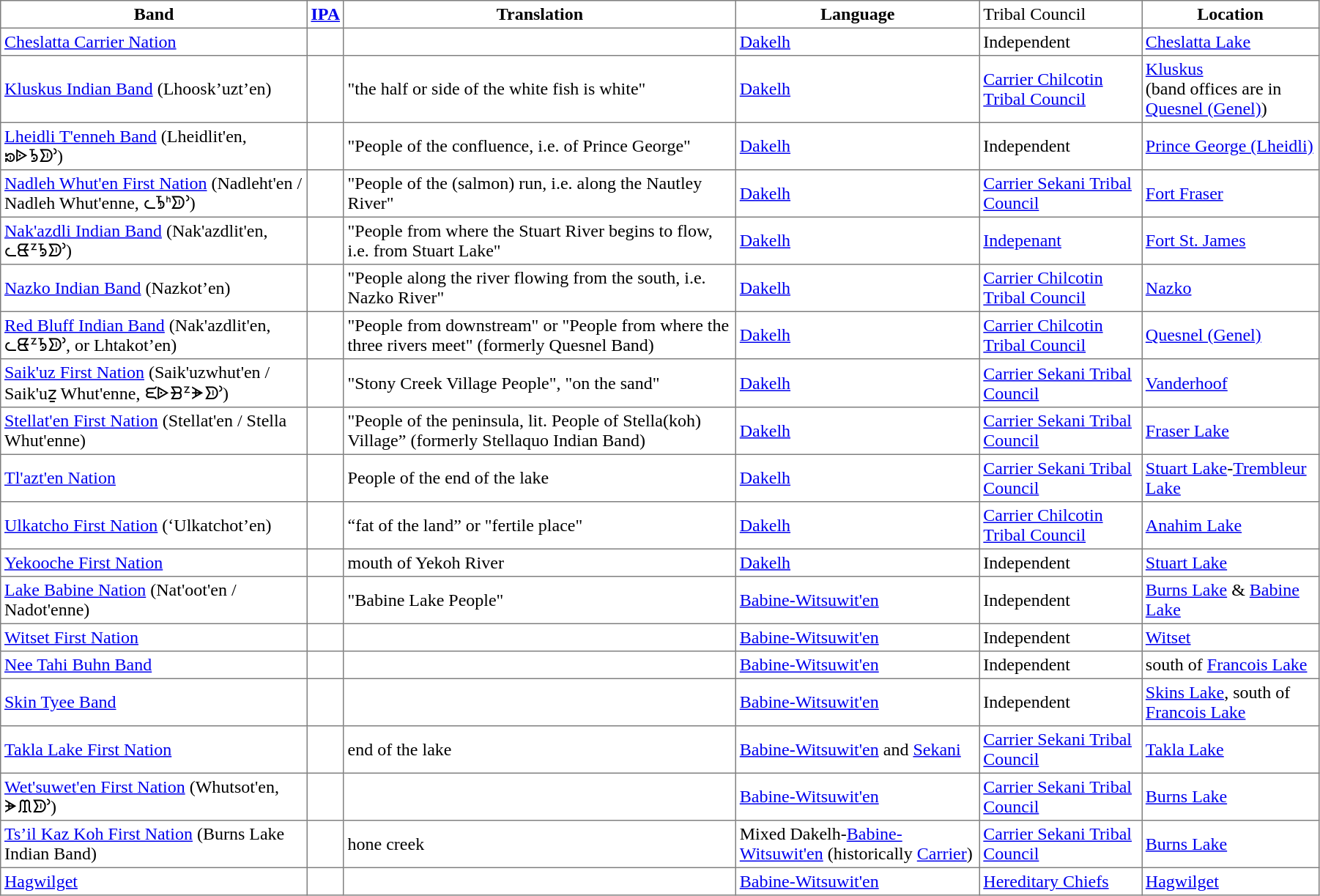<table border="1" cellpadding="3" style="border-collapse: collapse;" width="95%">
<tr bgcolor="#FFFFFF">
<th>Band</th>
<th><a href='#'>IPA</a></th>
<th>Translation</th>
<th>Language</th>
<td>Tribal Council</td>
<th>Location</th>
</tr>
<tr>
<td><a href='#'>Cheslatta Carrier Nation</a></td>
<td></td>
<td></td>
<td><a href='#'>Dakelh</a></td>
<td>Independent</td>
<td><a href='#'>Cheslatta Lake</a></td>
</tr>
<tr>
<td><a href='#'>Kluskus Indian Band</a> (Lhoosk’uzt’en)</td>
<td></td>
<td>"the half or side of the white fish is white"</td>
<td><a href='#'>Dakelh</a></td>
<td><a href='#'>Carrier Chilcotin Tribal Council</a></td>
<td><a href='#'>Kluskus</a><br>(band offices are in <a href='#'>Quesnel (Genel)</a>)</td>
</tr>
<tr>
<td><a href='#'>Lheidli T'enneh Band</a> (Lheidlit'en, ᘱᐉᘬᗥᐣ)</td>
<td></td>
<td>"People of the confluence, i.e. of Prince George"</td>
<td><a href='#'>Dakelh</a></td>
<td>Independent</td>
<td><a href='#'>Prince George (Lheidli)</a></td>
</tr>
<tr>
<td><a href='#'>Nadleh Whut'en First Nation</a> (Nadleht'en / Nadleh Whut'enne, ᘇᘫᑋᗥᐣ)</td>
<td></td>
<td>"People of the (salmon) run, i.e. along the Nautley River"</td>
<td><a href='#'>Dakelh</a></td>
<td><a href='#'>Carrier Sekani Tribal Council</a></td>
<td><a href='#'>Fort Fraser</a></td>
</tr>
<tr>
<td><a href='#'>Nak'azdli Indian Band</a> (Nak'azdlit'en, ᘇᘀᙆᘬᗥᐣ)</td>
<td></td>
<td>"People from where the Stuart River begins to flow, i.e. from Stuart Lake"</td>
<td><a href='#'>Dakelh</a></td>
<td><a href='#'>Indepenant</a></td>
<td><a href='#'>Fort St. James</a></td>
</tr>
<tr>
<td><a href='#'>Nazko Indian Band</a> (Nazkot’en)</td>
<td></td>
<td>"People along the river flowing from the south, i.e. Nazko River"</td>
<td><a href='#'>Dakelh</a></td>
<td><a href='#'>Carrier Chilcotin Tribal Council</a></td>
<td><a href='#'>Nazko</a></td>
</tr>
<tr>
<td><a href='#'>Red Bluff Indian Band</a> (Nak'azdlit'en, ᘇᘀᙆᘬᗥᐣ, or Lhtakot’en)</td>
<td></td>
<td>"People from downstream" or "People from where the three rivers meet" (formerly Quesnel Band)</td>
<td><a href='#'>Dakelh</a></td>
<td><a href='#'>Carrier Chilcotin Tribal Council</a></td>
<td><a href='#'>Quesnel (Genel)</a></td>
</tr>
<tr>
<td><a href='#'>Saik'uz First Nation</a> (Saik'uzwhut'en / Saik'uẕ Whut'enne, ᙓᐉᗽᙆᗘᗥᐣ)</td>
<td></td>
<td>"Stony Creek Village People", "on the sand"</td>
<td><a href='#'>Dakelh</a></td>
<td><a href='#'>Carrier Sekani Tribal Council</a></td>
<td><a href='#'>Vanderhoof</a></td>
</tr>
<tr>
<td><a href='#'>Stellat'en First Nation</a> (Stellat'en / Stella Whut'enne)</td>
<td></td>
<td>"People of the peninsula, lit. People of Stella(koh) Village” (formerly Stellaquo Indian Band)</td>
<td><a href='#'>Dakelh</a></td>
<td><a href='#'>Carrier Sekani Tribal Council</a></td>
<td><a href='#'>Fraser Lake</a></td>
</tr>
<tr>
<td><a href='#'>Tl'azt'en Nation</a></td>
<td></td>
<td>People of the end of the lake</td>
<td><a href='#'>Dakelh</a></td>
<td><a href='#'>Carrier Sekani Tribal Council</a></td>
<td><a href='#'>Stuart Lake</a>-<a href='#'>Trembleur Lake</a></td>
</tr>
<tr>
<td><a href='#'>Ulkatcho First Nation</a> (‘Ulkatchot’en)</td>
<td></td>
<td>“fat of the land” or "fertile place"</td>
<td><a href='#'>Dakelh</a></td>
<td><a href='#'>Carrier Chilcotin Tribal Council</a></td>
<td><a href='#'>Anahim Lake</a></td>
</tr>
<tr>
<td><a href='#'>Yekooche First Nation</a></td>
<td></td>
<td>mouth of Yekoh River</td>
<td><a href='#'>Dakelh</a></td>
<td>Independent</td>
<td><a href='#'>Stuart Lake</a></td>
</tr>
<tr>
<td><a href='#'>Lake Babine Nation</a> (Nat'oot'en / Nadot'enne)</td>
<td></td>
<td>"Babine Lake People"</td>
<td><a href='#'>Babine-Witsuwit'en</a></td>
<td>Independent</td>
<td><a href='#'>Burns Lake</a> & <a href='#'>Babine Lake</a></td>
</tr>
<tr>
<td><a href='#'>Witset First Nation</a></td>
<td></td>
<td></td>
<td><a href='#'>Babine-Witsuwit'en</a></td>
<td>Independent</td>
<td><a href='#'>Witset</a></td>
</tr>
<tr>
<td><a href='#'>Nee Tahi Buhn Band</a></td>
<td></td>
<td></td>
<td><a href='#'>Babine-Witsuwit'en</a></td>
<td>Independent</td>
<td>south of <a href='#'>Francois Lake</a></td>
</tr>
<tr>
<td><a href='#'>Skin Tyee Band</a></td>
<td></td>
<td></td>
<td><a href='#'>Babine-Witsuwit'en</a></td>
<td>Independent</td>
<td><a href='#'>Skins Lake</a>, south of <a href='#'>Francois Lake</a></td>
</tr>
<tr>
<td><a href='#'>Takla Lake First Nation</a></td>
<td></td>
<td>end of the lake</td>
<td><a href='#'>Babine-Witsuwit'en</a> and <a href='#'>Sekani</a></td>
<td><a href='#'>Carrier Sekani Tribal Council</a></td>
<td><a href='#'>Takla Lake</a></td>
</tr>
<tr>
<td><a href='#'>Wet'suwet'en First Nation</a> (Whutsot'en, ᗘᙢᗥᐣ)</td>
<td></td>
<td></td>
<td><a href='#'>Babine-Witsuwit'en</a></td>
<td><a href='#'>Carrier Sekani Tribal Council</a></td>
<td><a href='#'>Burns Lake</a></td>
</tr>
<tr>
<td><a href='#'>Ts’il Kaz Koh First Nation</a> (Burns Lake Indian Band)</td>
<td></td>
<td>hone creek</td>
<td>Mixed Dakelh-<a href='#'>Babine-Witsuwit'en</a> (historically <a href='#'>Carrier</a>)</td>
<td><a href='#'>Carrier Sekani Tribal Council</a></td>
<td><a href='#'>Burns Lake</a></td>
</tr>
<tr>
<td><a href='#'>Hagwilget</a></td>
<td></td>
<td></td>
<td><a href='#'>Babine-Witsuwit'en</a></td>
<td><a href='#'>Hereditary Chiefs</a></td>
<td><a href='#'>Hagwilget</a></td>
</tr>
</table>
